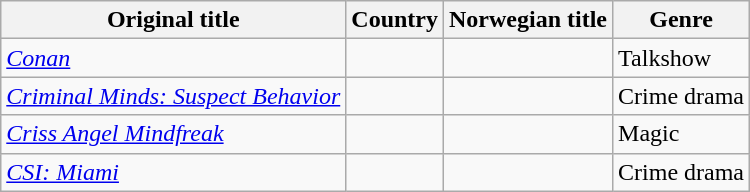<table class="wikitable">
<tr>
<th>Original title</th>
<th>Country</th>
<th>Norwegian title</th>
<th>Genre</th>
</tr>
<tr>
<td><em><a href='#'>Conan</a></em></td>
<td></td>
<td></td>
<td>Talkshow</td>
</tr>
<tr>
<td><em><a href='#'>Criminal Minds: Suspect Behavior</a></em></td>
<td></td>
<td></td>
<td>Crime drama</td>
</tr>
<tr>
<td><em><a href='#'>Criss Angel Mindfreak</a></em></td>
<td></td>
<td></td>
<td>Magic</td>
</tr>
<tr>
<td><em><a href='#'>CSI: Miami</a></em></td>
<td></td>
<td></td>
<td>Crime drama</td>
</tr>
</table>
